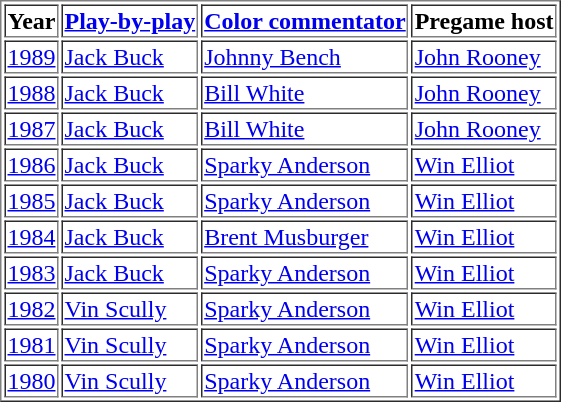<table border="1" cellpadding="1">
<tr>
<td><strong>Year</strong></td>
<td><strong><a href='#'>Play-by-play</a></strong></td>
<td><strong><a href='#'>Color commentator</a></strong></td>
<td><strong>Pregame host</strong></td>
</tr>
<tr>
<td><a href='#'>1989</a></td>
<td><a href='#'>Jack Buck</a></td>
<td><a href='#'>Johnny Bench</a></td>
<td><a href='#'>John Rooney</a></td>
</tr>
<tr>
<td><a href='#'>1988</a></td>
<td><a href='#'>Jack Buck</a></td>
<td><a href='#'>Bill White</a></td>
<td><a href='#'>John Rooney</a></td>
</tr>
<tr>
<td><a href='#'>1987</a></td>
<td><a href='#'>Jack Buck</a></td>
<td><a href='#'>Bill White</a></td>
<td><a href='#'>John Rooney</a></td>
</tr>
<tr>
<td><a href='#'>1986</a></td>
<td><a href='#'>Jack Buck</a></td>
<td><a href='#'>Sparky Anderson</a></td>
<td><a href='#'>Win Elliot</a></td>
</tr>
<tr>
<td><a href='#'>1985</a></td>
<td><a href='#'>Jack Buck</a></td>
<td><a href='#'>Sparky Anderson</a></td>
<td><a href='#'>Win Elliot</a></td>
</tr>
<tr>
<td><a href='#'>1984</a></td>
<td><a href='#'>Jack Buck</a></td>
<td><a href='#'>Brent Musburger</a></td>
<td><a href='#'>Win Elliot</a></td>
</tr>
<tr>
<td><a href='#'>1983</a></td>
<td><a href='#'>Jack Buck</a></td>
<td><a href='#'>Sparky Anderson</a></td>
<td><a href='#'>Win Elliot</a></td>
</tr>
<tr>
<td><a href='#'>1982</a></td>
<td><a href='#'>Vin Scully</a></td>
<td><a href='#'>Sparky Anderson</a></td>
<td><a href='#'>Win Elliot</a></td>
</tr>
<tr>
<td><a href='#'>1981</a></td>
<td><a href='#'>Vin Scully</a></td>
<td><a href='#'>Sparky Anderson</a></td>
<td><a href='#'>Win Elliot</a></td>
</tr>
<tr>
<td><a href='#'>1980</a></td>
<td><a href='#'>Vin Scully</a></td>
<td><a href='#'>Sparky Anderson</a></td>
<td><a href='#'>Win Elliot</a></td>
</tr>
</table>
